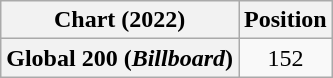<table class="wikitable plainrowheaders" style="text-align:center">
<tr>
<th scope="col">Chart (2022)</th>
<th scope="col">Position</th>
</tr>
<tr>
<th scope="row">Global 200 (<em>Billboard</em>)</th>
<td>152</td>
</tr>
</table>
